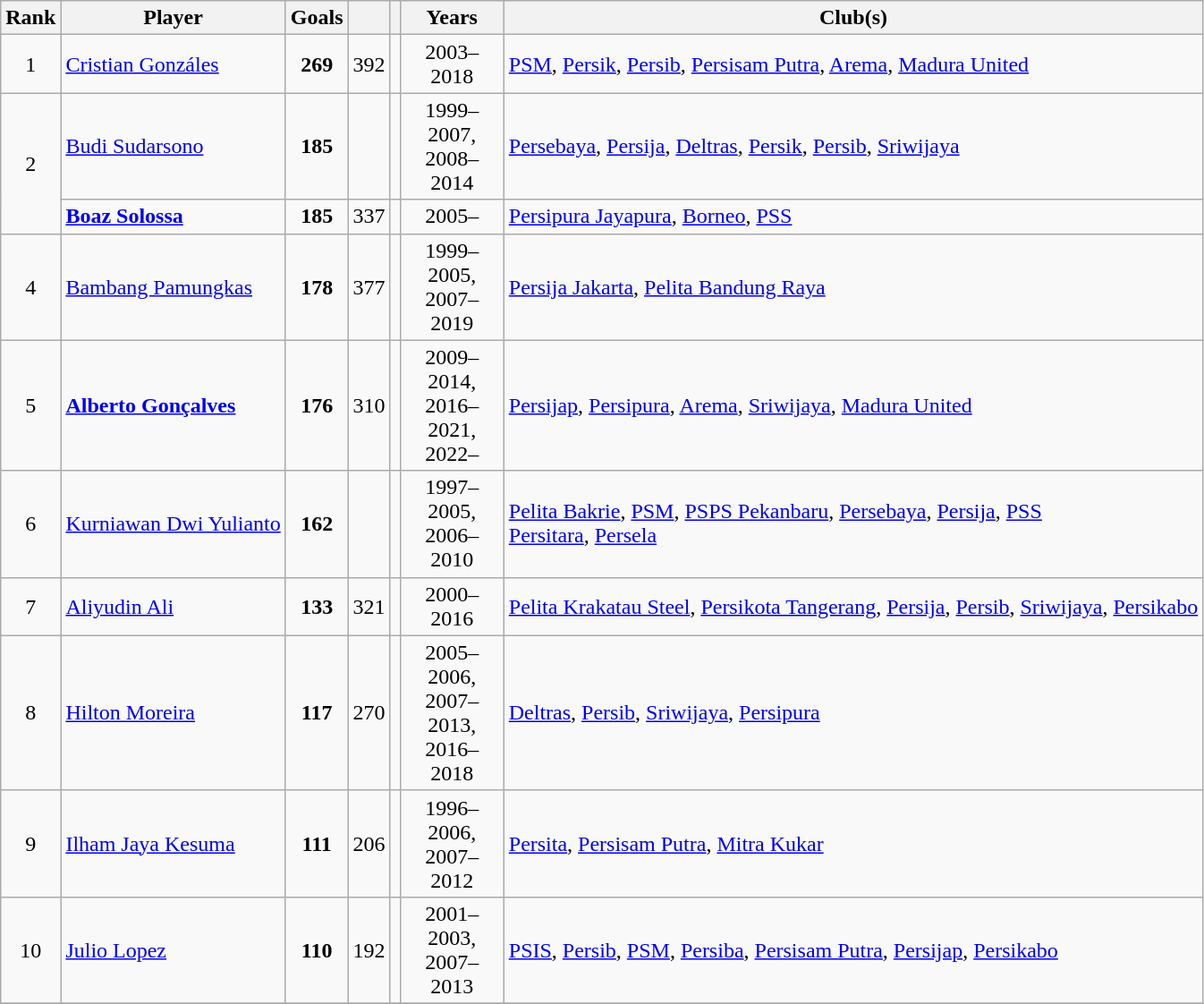<table class="wikitable sortable" style="text-align: center">
<tr>
<th>Rank</th>
<th>Player</th>
<th>Goals</th>
<th></th>
<th></th>
<th width=70>Years</th>
<th class="unsortable">Club(s)</th>
</tr>
<tr>
<td>1</td>
<td align=left> <a href='#'>Cristian Gonzáles</a></td>
<td><strong>269</strong></td>
<td>392</td>
<td></td>
<td>2003–2018</td>
<td align=left><a href='#'>PSM</a>, <a href='#'>Persik</a>, <a href='#'>Persib</a>, <a href='#'>Persisam Putra</a>, <a href='#'>Arema</a>, <a href='#'>Madura United</a></td>
</tr>
<tr>
<td rowspan=2>2</td>
<td align=left> <a href='#'>Budi Sudarsono</a></td>
<td><strong>185</strong></td>
<td></td>
<td></td>
<td>1999–2007,<br> 2008–2014</td>
<td align=left><a href='#'>Persebaya</a>, <a href='#'>Persija</a>, <a href='#'>Deltras</a>, <a href='#'>Persik</a>, <a href='#'>Persib</a>, <a href='#'>Sriwijaya</a></td>
</tr>
<tr>
<td align=left> <strong><a href='#'>Boaz Solossa</a></strong></td>
<td><strong>185</strong></td>
<td>337</td>
<td></td>
<td>2005–</td>
<td align=left><a href='#'>Persipura Jayapura</a>, <a href='#'>Borneo</a>, <a href='#'>PSS</a></td>
</tr>
<tr>
<td>4</td>
<td align=left> <a href='#'>Bambang Pamungkas</a></td>
<td><strong>178</strong></td>
<td>377</td>
<td></td>
<td>1999–2005,<br> 2007–2019</td>
<td align=left><a href='#'>Persija Jakarta</a>, <a href='#'>Pelita Bandung Raya</a></td>
</tr>
<tr>
<td>5</td>
<td align=left> <strong><a href='#'>Alberto Gonçalves</a></strong></td>
<td><strong>176</strong></td>
<td>310</td>
<td></td>
<td>2009–2014,<br> 2016–2021,<br>2022–</td>
<td align=left><a href='#'>Persijap</a>, <a href='#'>Persipura</a>, <a href='#'>Arema</a>, <a href='#'>Sriwijaya</a>, <a href='#'>Madura United</a></td>
</tr>
<tr>
<td>6</td>
<td align=left> <a href='#'>Kurniawan Dwi Yulianto</a></td>
<td><strong>162</strong></td>
<td></td>
<td></td>
<td>1997–2005,<br> 2006–2010</td>
<td align=left><a href='#'>Pelita Bakrie</a>, <a href='#'>PSM</a>, <a href='#'>PSPS Pekanbaru</a>, <a href='#'>Persebaya</a>, <a href='#'>Persija</a>, <a href='#'>PSS</a><br><a href='#'>Persitara</a>, <a href='#'>Persela</a></td>
</tr>
<tr>
<td>7</td>
<td align=left> <a href='#'>Aliyudin Ali</a></td>
<td><strong>133</strong></td>
<td>321</td>
<td></td>
<td>2000–2016</td>
<td align=left><a href='#'>Pelita Krakatau Steel</a>, <a href='#'>Persikota Tangerang</a>, <a href='#'>Persija</a>, <a href='#'>Persib</a>, <a href='#'>Sriwijaya</a>, <a href='#'>Persikabo</a></td>
</tr>
<tr>
<td>8</td>
<td align=left> <a href='#'>Hilton Moreira</a></td>
<td><strong>117</strong></td>
<td>270</td>
<td></td>
<td>2005–2006,<br> 2007–2013,<br>  2016–2018</td>
<td align=left><a href='#'>Deltras</a>, <a href='#'>Persib</a>, <a href='#'>Sriwijaya</a>, <a href='#'>Persipura</a></td>
</tr>
<tr>
<td>9</td>
<td align=left> <a href='#'>Ilham Jaya Kesuma</a></td>
<td><strong>111</strong></td>
<td>206</td>
<td></td>
<td>1996–2006,<br> 2007–2012</td>
<td align=left><a href='#'>Persita</a>, <a href='#'>Persisam Putra</a>, <a href='#'>Mitra Kukar</a></td>
</tr>
<tr>
<td>10</td>
<td align=left> <a href='#'>Julio Lopez</a></td>
<td><strong>110</strong></td>
<td>192</td>
<td></td>
<td>2001–2003,<br> 2007–2013</td>
<td align=left><a href='#'>PSIS</a>, <a href='#'>Persib</a>, <a href='#'>PSM</a>, <a href='#'>Persiba</a>, <a href='#'>Persisam Putra</a>, <a href='#'>Persijap</a>, <a href='#'>Persikabo</a></td>
</tr>
<tr>
</tr>
</table>
